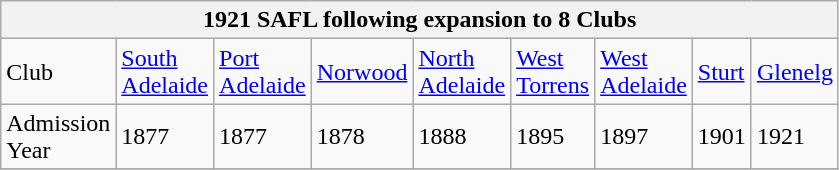<table class="wikitable">
<tr>
<th colspan="9"><strong>1921 SAFL following expansion to 8 Clubs</strong></th>
</tr>
<tr>
<td>Club</td>
<td><a href='#'>South <br>Adelaide</a></td>
<td><a href='#'>Port <br>Adelaide</a></td>
<td><a href='#'>Norwood</a></td>
<td><a href='#'>North <br>Adelaide</a></td>
<td><a href='#'>West <br>Torrens</a></td>
<td><a href='#'>West <br>Adelaide</a></td>
<td><a href='#'>Sturt</a></td>
<td><a href='#'>Glenelg</a></td>
</tr>
<tr>
<td>Admission<br>Year</td>
<td>1877</td>
<td>1877</td>
<td>1878</td>
<td>1888</td>
<td>1895</td>
<td>1897</td>
<td>1901</td>
<td>1921</td>
</tr>
<tr>
</tr>
</table>
